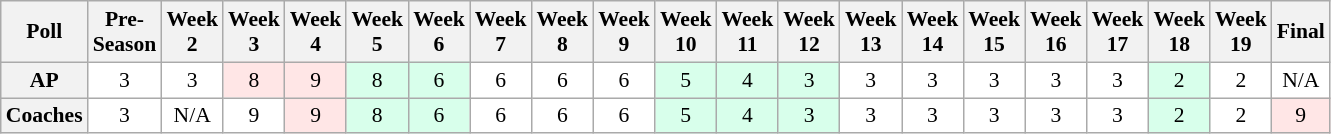<table class="wikitable" style="white-space:nowrap;font-size:90%">
<tr>
<th>Poll</th>
<th>Pre-<br>Season</th>
<th>Week<br>2</th>
<th>Week<br>3</th>
<th>Week<br>4</th>
<th>Week<br>5</th>
<th>Week<br>6</th>
<th>Week<br>7</th>
<th>Week<br>8</th>
<th>Week<br>9</th>
<th>Week<br>10</th>
<th>Week<br>11</th>
<th>Week<br>12</th>
<th>Week<br>13</th>
<th>Week<br>14</th>
<th>Week<br>15</th>
<th>Week<br>16</th>
<th>Week<br>17</th>
<th>Week<br>18</th>
<th>Week<br>19</th>
<th>Final</th>
</tr>
<tr style="text-align:center;">
<th>AP</th>
<td style="background:#FFF;">3</td>
<td style="background:#FFF;">3</td>
<td style="background:#FFE6E6;">8</td>
<td style="background:#FFE6E6;">9</td>
<td style="background:#D8FFEB;">8</td>
<td style="background:#D8FFEB;">6</td>
<td style="background:#FFF;">6</td>
<td style="background:#FFF;">6</td>
<td style="background:#FFF;">6</td>
<td style="background:#D8FFEB;">5</td>
<td style="background:#D8FFEB;">4</td>
<td style="background:#D8FFEB;">3</td>
<td style="background:#FFF;">3</td>
<td style="background:#FFF;">3</td>
<td style="background:#FFF;">3</td>
<td style="background:#FFF;">3</td>
<td style="background:#FFF;">3</td>
<td style="background:#D8FFEB;">2</td>
<td style="background:#FFF;">2</td>
<td style="background:#FFF;">N/A</td>
</tr>
<tr style="text-align:center;">
<th>Coaches</th>
<td style="background:#FFF;">3</td>
<td style="background:#FFF;">N/A</td>
<td style="background:#FFF;">9</td>
<td style="background:#FFE6E6;">9</td>
<td style="background:#D8FFEB;">8</td>
<td style="background:#D8FFEB;">6</td>
<td style="background:#FFF;">6</td>
<td style="background:#FFF;">6</td>
<td style="background:#FFF;">6</td>
<td style="background:#D8FFEB;">5</td>
<td style="background:#D8FFEB;">4</td>
<td style="background:#D8FFEB;">3</td>
<td style="background:#FFF;">3</td>
<td style="background:#FFF;">3</td>
<td style="background:#FFF;">3</td>
<td style="background:#FFF;">3</td>
<td style="background:#FFF;">3</td>
<td style="background:#D8FFEB;">2</td>
<td style="background:#FFF;">2</td>
<td style="background:#FFE6E6;">9</td>
</tr>
</table>
